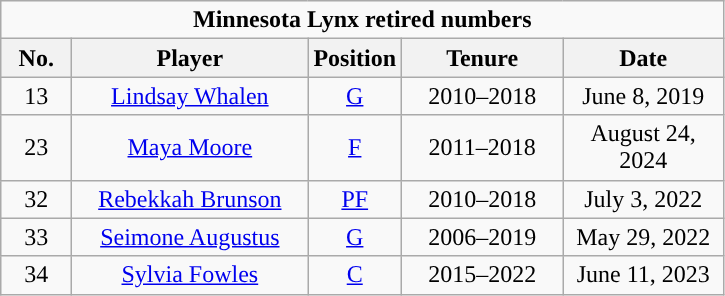<table class="wikitable" style="text-align:center">
<tr>
<td colspan="5"><strong>Minnesota Lynx retired numbers</strong></td>
</tr>
<tr>
<th style="width:40px; ">No.</th>
<th style="width:150px; ">Player</th>
<th style="width:40px; ">Position</th>
<th style="width:100px; ">Tenure</th>
<th style="width:100px; ">Date</th>
</tr>
<tr>
<td>13</td>
<td><a href='#'>Lindsay Whalen</a></td>
<td><a href='#'>G</a></td>
<td>2010–2018</td>
<td>June 8, 2019</td>
</tr>
<tr>
<td>23</td>
<td><a href='#'>Maya Moore</a></td>
<td><a href='#'>F</a></td>
<td>2011–2018</td>
<td>August 24, 2024</td>
</tr>
<tr>
<td>32</td>
<td><a href='#'>Rebekkah Brunson</a></td>
<td><a href='#'>PF</a></td>
<td>2010–2018</td>
<td>July 3, 2022</td>
</tr>
<tr>
<td>33</td>
<td><a href='#'>Seimone Augustus</a></td>
<td><a href='#'>G</a></td>
<td>2006–2019</td>
<td>May 29, 2022</td>
</tr>
<tr>
<td>34</td>
<td><a href='#'>Sylvia Fowles</a></td>
<td><a href='#'>C</a></td>
<td>2015–2022</td>
<td>June 11, 2023</td>
</tr>
</table>
